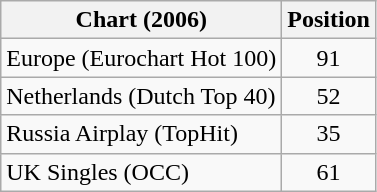<table class="wikitable sortable">
<tr>
<th>Chart (2006)</th>
<th>Position</th>
</tr>
<tr>
<td>Europe (Eurochart Hot 100)</td>
<td align="center">91</td>
</tr>
<tr>
<td>Netherlands (Dutch Top 40)</td>
<td align="center">52</td>
</tr>
<tr>
<td>Russia Airplay (TopHit)</td>
<td align="center">35</td>
</tr>
<tr>
<td>UK Singles (OCC)</td>
<td align="center">61</td>
</tr>
</table>
